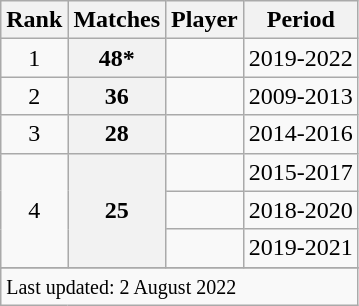<table class="wikitable plainrowheaders sortable">
<tr>
<th scope=col>Rank</th>
<th scope=col>Matches</th>
<th scope=col>Player</th>
<th scope=col>Period</th>
</tr>
<tr>
<td align=center>1</td>
<th scope=row style=text-align:center;>48*</th>
<td></td>
<td>2019-2022</td>
</tr>
<tr>
<td align=center>2</td>
<th scope=row style=text-align:center;>36</th>
<td></td>
<td>2009-2013</td>
</tr>
<tr>
<td align=center>3</td>
<th scope=row style=text-align:center;>28</th>
<td></td>
<td>2014-2016</td>
</tr>
<tr>
<td align=center rowspan=3>4</td>
<th scope=row style=text-align:center; rowspan=3>25</th>
<td></td>
<td>2015-2017</td>
</tr>
<tr>
<td></td>
<td>2018-2020</td>
</tr>
<tr>
<td></td>
<td>2019-2021</td>
</tr>
<tr>
</tr>
<tr class=sortbottom>
<td colspan=4><small>Last updated: 2 August 2022</small></td>
</tr>
</table>
